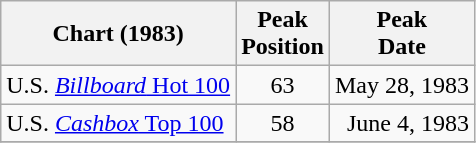<table class="wikitable">
<tr>
<th>Chart (1983)</th>
<th>Peak<br>Position</th>
<th>Peak<br>Date</th>
</tr>
<tr>
<td align="left">U.S. <a href='#'><em>Billboard</em> Hot 100</a></td>
<td align="center">63</td>
<td align="right">May 28, 1983</td>
</tr>
<tr>
<td align="left">U.S. <a href='#'><em>Cashbox</em> Top 100</a></td>
<td align="center">58</td>
<td align="right">June 4, 1983</td>
</tr>
<tr>
</tr>
</table>
